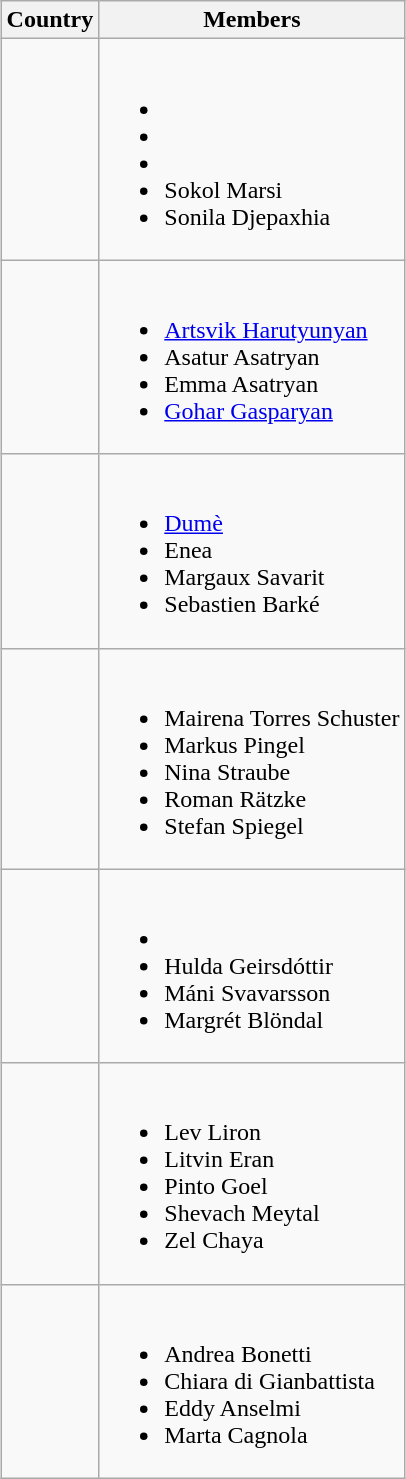<table class="wikitable collapsible" style="margin: 1em auto 1em auto">
<tr>
<th>Country</th>
<th>Members</th>
</tr>
<tr>
<td></td>
<td><br><ul><li></li><li></li><li></li><li>Sokol Marsi</li><li>Sonila Djepaxhia</li></ul></td>
</tr>
<tr>
<td></td>
<td><br><ul><li><a href='#'>Artsvik Harutyunyan</a></li><li>Asatur Asatryan</li><li>Emma Asatryan</li><li><a href='#'>Gohar Gasparyan</a></li></ul></td>
</tr>
<tr>
<td></td>
<td><br><ul><li><a href='#'>Dumè</a></li><li>Enea</li><li>Margaux Savarit</li><li>Sebastien Barké</li></ul></td>
</tr>
<tr>
<td></td>
<td><br><ul><li>Mairena Torres Schuster</li><li>Markus Pingel</li><li>Nina Straube</li><li>Roman Rätzke</li><li>Stefan Spiegel</li></ul></td>
</tr>
<tr>
<td></td>
<td><br><ul><li></li><li>Hulda Geirsdóttir</li><li>Máni Svavarsson</li><li>Margrét Blöndal</li></ul></td>
</tr>
<tr>
<td></td>
<td><br><ul><li>Lev Liron</li><li>Litvin Eran</li><li>Pinto Goel</li><li>Shevach Meytal</li><li>Zel Chaya</li></ul></td>
</tr>
<tr>
<td></td>
<td><br><ul><li>Andrea Bonetti</li><li>Chiara di Gianbattista</li><li>Eddy Anselmi</li><li>Marta Cagnola</li></ul></td>
</tr>
</table>
